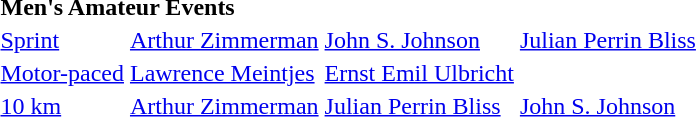<table>
<tr>
<td colspan=7><strong>Men's Amateur Events</strong></td>
</tr>
<tr>
<td><a href='#'>Sprint</a> <br></td>
<td><a href='#'>Arthur Zimmerman</a><br></td>
<td><a href='#'>John S. Johnson</a><br></td>
<td><a href='#'>Julian Perrin Bliss</a><br></td>
</tr>
<tr>
<td><a href='#'>Motor-paced</a><br></td>
<td><a href='#'>Lawrence Meintjes</a><br></td>
<td><a href='#'>Ernst Emil Ulbricht</a><br></td>
<td></td>
</tr>
<tr>
<td><a href='#'>10 km</a><br></td>
<td><a href='#'>Arthur Zimmerman</a><br></td>
<td><a href='#'>Julian Perrin Bliss</a><br></td>
<td><a href='#'>John S. Johnson</a><br></td>
</tr>
</table>
